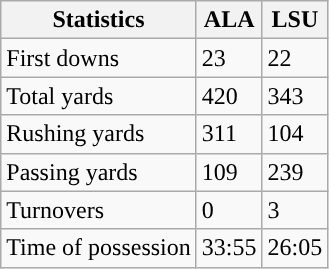<table class="wikitable" style="float: left;">
<tr>
<th>Statistics</th>
<th>ALA</th>
<th>LSU</th>
</tr>
<tr>
<td>First downs</td>
<td>23</td>
<td>22</td>
</tr>
<tr>
<td>Total yards</td>
<td>420</td>
<td>343</td>
</tr>
<tr>
<td>Rushing yards</td>
<td>311</td>
<td>104</td>
</tr>
<tr>
<td>Passing yards</td>
<td>109</td>
<td>239</td>
</tr>
<tr>
<td>Turnovers</td>
<td>0</td>
<td>3</td>
</tr>
<tr>
<td>Time of possession</td>
<td>33:55</td>
<td>26:05</td>
</tr>
</table>
